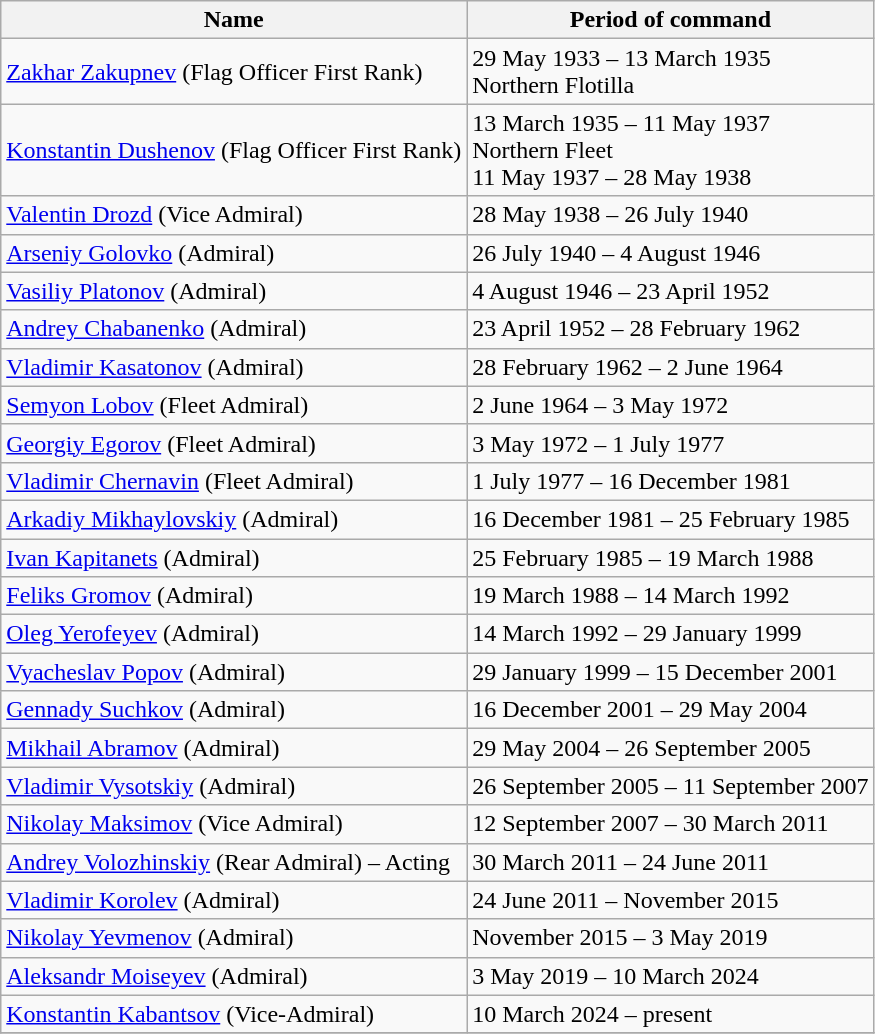<table class="wikitable">
<tr>
<th>Name</th>
<th>Period of command</th>
</tr>
<tr>
<td><a href='#'>Zakhar Zakupnev</a> (Flag Officer First Rank)</td>
<td>29 May 1933 – 13 March 1935<br>Northern Flotilla</td>
</tr>
<tr>
<td><a href='#'>Konstantin Dushenov</a> (Flag Officer First Rank)</td>
<td>13 March 1935 – 11 May 1937<br>Northern Fleet<br>11 May 1937 – 28 May 1938</td>
</tr>
<tr>
<td><a href='#'>Valentin Drozd</a> (Vice Admiral)</td>
<td>28 May 1938 – 26 July 1940</td>
</tr>
<tr>
<td><a href='#'>Arseniy Golovko</a> (Admiral)</td>
<td>26 July 1940 – 4 August 1946</td>
</tr>
<tr>
<td><a href='#'>Vasiliy Platonov</a> (Admiral)</td>
<td>4 August 1946 – 23 April 1952</td>
</tr>
<tr>
<td><a href='#'>Andrey Chabanenko</a> (Admiral)</td>
<td>23 April 1952 – 28 February 1962</td>
</tr>
<tr>
<td><a href='#'>Vladimir Kasatonov</a> (Admiral)</td>
<td>28 February 1962 – 2 June 1964</td>
</tr>
<tr>
<td><a href='#'>Semyon Lobov</a> (Fleet Admiral)</td>
<td>2 June 1964 – 3 May 1972</td>
</tr>
<tr>
<td><a href='#'>Georgiy Egorov</a> (Fleet Admiral)</td>
<td>3 May 1972 – 1 July 1977</td>
</tr>
<tr>
<td><a href='#'>Vladimir Chernavin</a> (Fleet Admiral)</td>
<td>1 July 1977 – 16 December 1981</td>
</tr>
<tr>
<td><a href='#'>Arkadiy Mikhaylovskiy</a> (Admiral)</td>
<td>16 December 1981 – 25 February 1985</td>
</tr>
<tr>
<td><a href='#'>Ivan Kapitanets</a> (Admiral)</td>
<td>25 February 1985 – 19 March 1988</td>
</tr>
<tr>
<td><a href='#'>Feliks Gromov</a> (Admiral)</td>
<td>19 March 1988 – 14 March 1992</td>
</tr>
<tr>
<td><a href='#'>Oleg Yerofeyev</a> (Admiral)</td>
<td>14 March 1992 – 29 January 1999</td>
</tr>
<tr>
<td><a href='#'>Vyacheslav Popov</a> (Admiral)</td>
<td>29 January 1999 – 15 December 2001</td>
</tr>
<tr>
<td><a href='#'>Gennady Suchkov</a> (Admiral)</td>
<td>16 December 2001 – 29 May 2004</td>
</tr>
<tr>
<td><a href='#'>Mikhail Abramov</a> (Admiral)</td>
<td>29 May 2004 – 26 September 2005</td>
</tr>
<tr>
<td><a href='#'>Vladimir Vysotskiy</a> (Admiral)</td>
<td>26 September 2005 – 11 September 2007</td>
</tr>
<tr>
<td><a href='#'>Nikolay Maksimov</a> (Vice Admiral)</td>
<td>12 September 2007 – 30 March 2011</td>
</tr>
<tr>
<td><a href='#'>Andrey Volozhinskiy</a> (Rear Admiral) – Acting</td>
<td>30 March 2011 – 24 June 2011</td>
</tr>
<tr>
<td><a href='#'>Vladimir Korolev</a> (Admiral)</td>
<td>24 June 2011 – November 2015</td>
</tr>
<tr>
<td><a href='#'>Nikolay Yevmenov</a> (Admiral)</td>
<td>November 2015 – 3 May 2019</td>
</tr>
<tr>
<td><a href='#'>Aleksandr Moiseyev</a> (Admiral)</td>
<td>3 May 2019 – 10 March 2024</td>
</tr>
<tr>
<td><a href='#'>Konstantin Kabantsov</a> (Vice-Admiral)</td>
<td>10 March 2024 – present</td>
</tr>
<tr>
</tr>
</table>
